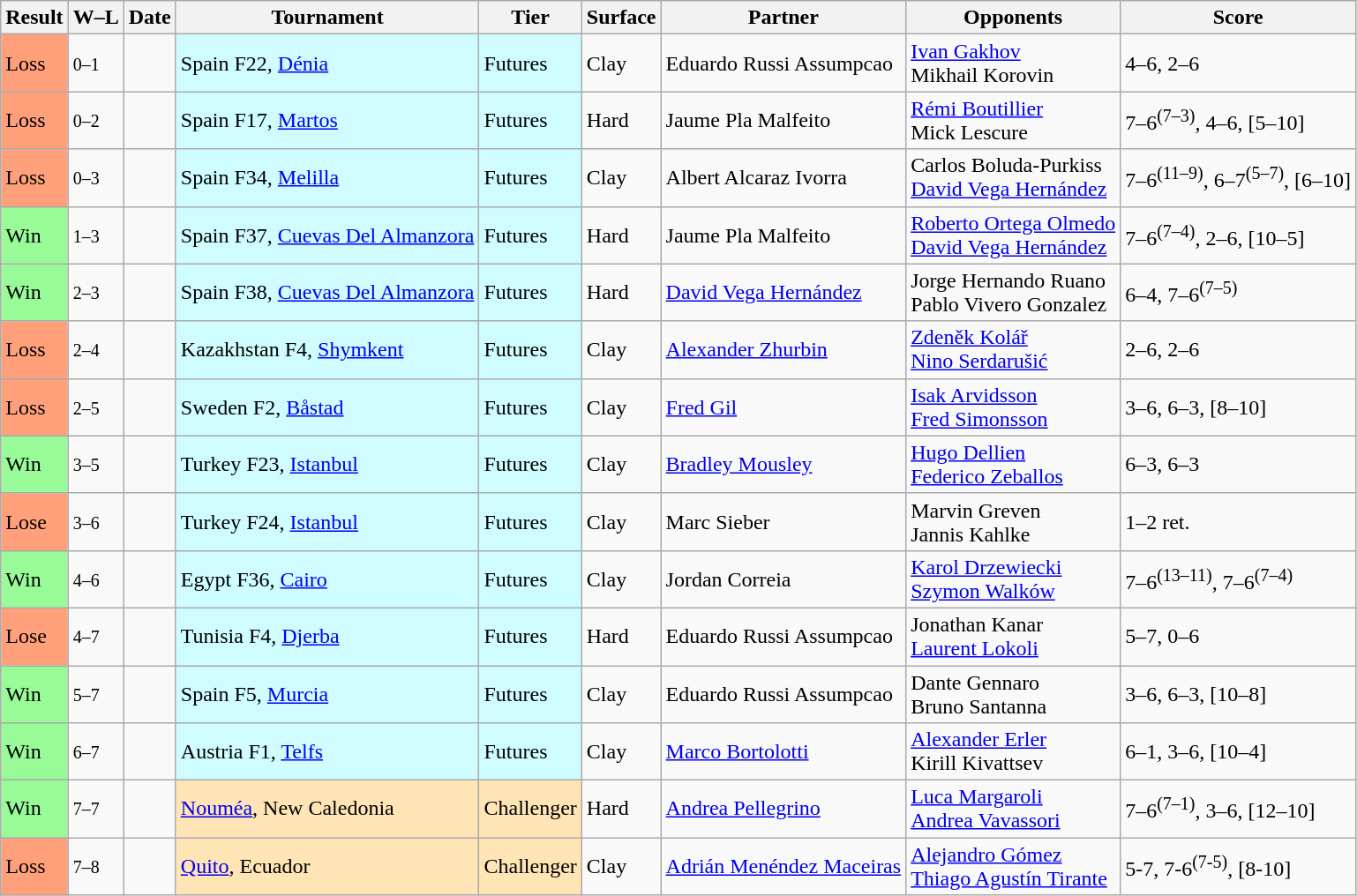<table class="sortable wikitable">
<tr>
<th>Result</th>
<th class="unsortable">W–L</th>
<th>Date</th>
<th>Tournament</th>
<th>Tier</th>
<th>Surface</th>
<th>Partner</th>
<th>Opponents</th>
<th class="unsortable">Score</th>
</tr>
<tr>
<td bgcolor=ffa07a>Loss</td>
<td><small>0–1</small></td>
<td></td>
<td style="background:#cffcff;">Spain F22, <a href='#'>Dénia</a></td>
<td style="background:#cffcff;">Futures</td>
<td>Clay</td>
<td> Eduardo Russi Assumpcao</td>
<td> <a href='#'>Ivan Gakhov</a><br> Mikhail Korovin</td>
<td>4–6, 2–6</td>
</tr>
<tr>
<td bgcolor=ffa07a>Loss</td>
<td><small>0–2</small></td>
<td></td>
<td style="background:#cffcff;">Spain F17, <a href='#'>Martos</a></td>
<td style="background:#cffcff;">Futures</td>
<td>Hard</td>
<td> Jaume Pla Malfeito</td>
<td> <a href='#'>Rémi Boutillier</a><br> Mick Lescure</td>
<td>7–6<sup>(7–3)</sup>, 4–6, [5–10]</td>
</tr>
<tr>
<td bgcolor=ffa07a>Loss</td>
<td><small>0–3</small></td>
<td></td>
<td style="background:#cffcff;">Spain F34, <a href='#'>Melilla</a></td>
<td style="background:#cffcff;">Futures</td>
<td>Clay</td>
<td> Albert Alcaraz Ivorra</td>
<td> Carlos Boluda-Purkiss<br> <a href='#'>David Vega Hernández</a></td>
<td>7–6<sup>(11–9)</sup>, 6–7<sup>(5–7)</sup>, [6–10]</td>
</tr>
<tr>
<td bgcolor=98fb98>Win</td>
<td><small>1–3</small></td>
<td></td>
<td style="background:#cffcff;">Spain F37, <a href='#'>Cuevas Del Almanzora</a></td>
<td style="background:#cffcff;">Futures</td>
<td>Hard</td>
<td> Jaume Pla Malfeito</td>
<td> <a href='#'>Roberto Ortega Olmedo</a><br> <a href='#'>David Vega Hernández</a></td>
<td>7–6<sup>(7–4)</sup>, 2–6, [10–5]</td>
</tr>
<tr>
<td bgcolor=98fb98>Win</td>
<td><small>2–3</small></td>
<td></td>
<td style="background:#cffcff;">Spain F38, <a href='#'>Cuevas Del Almanzora</a></td>
<td style="background:#cffcff;">Futures</td>
<td>Hard</td>
<td> <a href='#'>David Vega Hernández</a></td>
<td> Jorge Hernando Ruano<br> Pablo Vivero Gonzalez</td>
<td>6–4, 7–6<sup>(7–5)</sup></td>
</tr>
<tr>
<td bgcolor=ffa07a>Loss</td>
<td><small>2–4</small></td>
<td></td>
<td style="background:#cffcff;">Kazakhstan F4, <a href='#'>Shymkent</a></td>
<td style="background:#cffcff;">Futures</td>
<td>Clay</td>
<td> <a href='#'>Alexander Zhurbin</a></td>
<td> <a href='#'>Zdeněk Kolář</a><br> <a href='#'>Nino Serdarušić</a></td>
<td>2–6, 2–6</td>
</tr>
<tr>
<td bgcolor=ffa07a>Loss</td>
<td><small>2–5</small></td>
<td></td>
<td style="background:#cffcff;">Sweden F2, <a href='#'>Båstad</a></td>
<td style="background:#cffcff;">Futures</td>
<td>Clay</td>
<td> <a href='#'>Fred Gil</a></td>
<td> <a href='#'>Isak Arvidsson</a><br> <a href='#'>Fred Simonsson</a></td>
<td>3–6, 6–3, [8–10]</td>
</tr>
<tr>
<td bgcolor=98fb98>Win</td>
<td><small>3–5</small></td>
<td></td>
<td style="background:#cffcff;">Turkey F23, <a href='#'>Istanbul</a></td>
<td style="background:#cffcff;">Futures</td>
<td>Clay</td>
<td> <a href='#'>Bradley Mousley</a></td>
<td> <a href='#'>Hugo Dellien</a><br> <a href='#'>Federico Zeballos</a></td>
<td>6–3, 6–3</td>
</tr>
<tr>
<td bgcolor=ffa07a>Lose</td>
<td><small>3–6</small></td>
<td></td>
<td style="background:#cffcff;">Turkey F24, <a href='#'>Istanbul</a></td>
<td style="background:#cffcff;">Futures</td>
<td>Clay</td>
<td> Marc Sieber</td>
<td> Marvin Greven<br> Jannis Kahlke</td>
<td>1–2 ret.</td>
</tr>
<tr>
<td bgcolor=98fb98>Win</td>
<td><small>4–6</small></td>
<td></td>
<td style="background:#cffcff;">Egypt F36, <a href='#'>Cairo</a></td>
<td style="background:#cffcff;">Futures</td>
<td>Clay</td>
<td> Jordan Correia</td>
<td> <a href='#'>Karol Drzewiecki</a><br> <a href='#'>Szymon Walków</a></td>
<td>7–6<sup>(13–11)</sup>, 7–6<sup>(7–4)</sup></td>
</tr>
<tr>
<td bgcolor=ffa07a>Lose</td>
<td><small>4–7</small></td>
<td></td>
<td style="background:#cffcff;">Tunisia F4, <a href='#'>Djerba</a></td>
<td style="background:#cffcff;">Futures</td>
<td>Hard</td>
<td> Eduardo Russi Assumpcao</td>
<td> Jonathan Kanar<br> <a href='#'>Laurent Lokoli</a></td>
<td>5–7, 0–6</td>
</tr>
<tr>
<td bgcolor=98fb98>Win</td>
<td><small>5–7</small></td>
<td></td>
<td style="background:#cffcff;">Spain F5, <a href='#'>Murcia</a></td>
<td style="background:#cffcff;">Futures</td>
<td>Clay</td>
<td> Eduardo Russi Assumpcao</td>
<td> Dante Gennaro<br> Bruno Santanna</td>
<td>3–6, 6–3, [10–8]</td>
</tr>
<tr>
<td bgcolor=98fb98>Win</td>
<td><small>6–7</small></td>
<td></td>
<td style="background:#cffcff;">Austria F1, <a href='#'>Telfs</a></td>
<td style="background:#cffcff;">Futures</td>
<td>Clay</td>
<td> <a href='#'>Marco Bortolotti</a></td>
<td> <a href='#'>Alexander Erler</a><br> Kirill Kivattsev</td>
<td>6–1, 3–6, [10–4]</td>
</tr>
<tr>
<td bgcolor=98fb98>Win</td>
<td><small>7–7</small></td>
<td><a href='#'></a></td>
<td style="background:moccasin;"><a href='#'>Nouméa</a>, New Caledonia</td>
<td style="background:moccasin;">Challenger</td>
<td>Hard</td>
<td> <a href='#'>Andrea Pellegrino</a></td>
<td>  <a href='#'>Luca Margaroli</a><br> <a href='#'>Andrea Vavassori</a></td>
<td>7–6<sup>(7–1)</sup>, 3–6, [12–10]</td>
</tr>
<tr>
<td bgcolor=FFA07A>Loss</td>
<td><small>7–8</small></td>
<td><a href='#'></a></td>
<td style="background:moccasin;"><a href='#'>Quito</a>, Ecuador</td>
<td style="background:moccasin;">Challenger</td>
<td>Clay</td>
<td> <a href='#'>Adrián Menéndez Maceiras</a></td>
<td> <a href='#'>Alejandro Gómez</a><br> <a href='#'>Thiago Agustín Tirante</a></td>
<td>5-7, 7-6<sup>(7-5)</sup>, [8-10]</td>
</tr>
</table>
